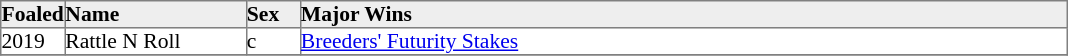<table border="1" cellpadding="0" style="border-collapse: collapse; font-size:90%">
<tr bgcolor="#eeeeee">
<td width="35px"><strong>Foaled</strong></td>
<td width="120px"><strong>Name</strong></td>
<td width="35px"><strong>Sex</strong></td>
<td width="510px"><strong>Major Wins</strong></td>
</tr>
<tr>
<td>2019</td>
<td>Rattle N Roll</td>
<td>c</td>
<td><a href='#'>Breeders' Futurity Stakes</a></td>
</tr>
<tr>
</tr>
</table>
